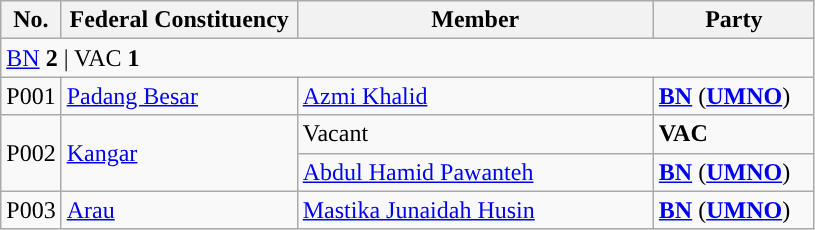<table class="wikitable sortable">
<tr>
<th style="width:30px;">No.</th>
<th style="width:150px;">Federal Constituency</th>
<th style="width:230px;">Member</th>
<th style="width:100px;">Party</th>
</tr>
<tr>
<td colspan="4"><a href='#'>BN</a> <strong>2</strong> | VAC <strong>1</strong></td>
</tr>
<tr>
<td>P001</td>
<td><a href='#'>Padang Besar</a></td>
<td><a href='#'>Azmi Khalid</a></td>
<td><strong><a href='#'>BN</a></strong> (<strong><a href='#'>UMNO</a></strong>)</td>
</tr>
<tr>
<td rowspan=2>P002</td>
<td rowspan=2><a href='#'>Kangar</a></td>
<td>Vacant </td>
<td><strong>VAC</strong></td>
</tr>
<tr>
<td><a href='#'>Abdul Hamid Pawanteh</a> </td>
<td><strong><a href='#'>BN</a></strong> (<strong><a href='#'>UMNO</a></strong>)</td>
</tr>
<tr>
<td>P003</td>
<td><a href='#'>Arau</a></td>
<td><a href='#'>Mastika Junaidah Husin</a></td>
<td><strong><a href='#'>BN</a></strong> (<strong><a href='#'>UMNO</a></strong>)</td>
</tr>
</table>
